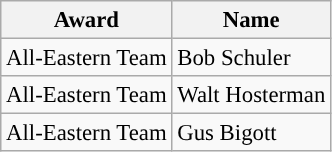<table class="wikitable" style="font-size: 95%; text-align: center;">
<tr>
<th>Award</th>
<th>Name</th>
</tr>
<tr>
<td>All-Eastern Team</td>
<td align="left"> Bob Schuler</td>
</tr>
<tr>
<td>All-Eastern Team</td>
<td align="left"> Walt Hosterman</td>
</tr>
<tr>
<td>All-Eastern Team</td>
<td align="left"> Gus Bigott</td>
</tr>
</table>
